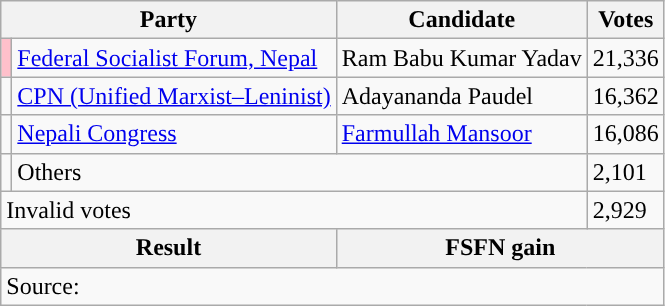<table class="wikitable">
<tr>
<th colspan="2">Party</th>
<th>Candidate</th>
<th>Votes</th>
</tr>
<tr>
<td style="background-color:pink"></td>
<td><a href='#'>Federal Socialist Forum, Nepal</a></td>
<td>Ram Babu Kumar Yadav</td>
<td>21,336</td>
</tr>
<tr>
<td style="background-color:"></td>
<td><a href='#'>CPN (Unified Marxist–Leninist)</a></td>
<td>Adayananda Paudel</td>
<td>16,362</td>
</tr>
<tr>
<td style="background-color:"></td>
<td><a href='#'>Nepali Congress</a></td>
<td><a href='#'>Farmullah Mansoor</a></td>
<td>16,086</td>
</tr>
<tr>
<td></td>
<td colspan="2">Others</td>
<td>2,101</td>
</tr>
<tr>
<td colspan="3">Invalid votes</td>
<td>2,929</td>
</tr>
<tr>
<th colspan="2">Result</th>
<th colspan="2">FSFN gain</th>
</tr>
<tr>
<td colspan="4">Source: </td>
</tr>
</table>
